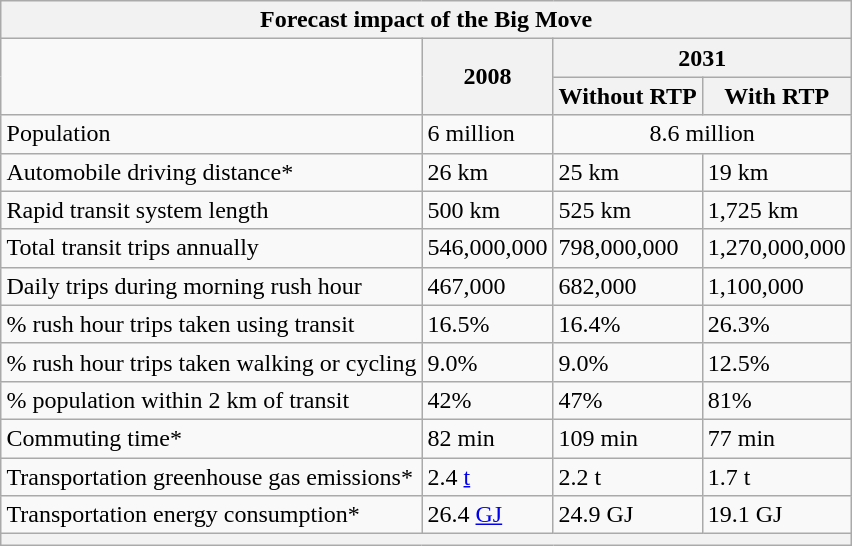<table class="wikitable" align="right" style="border: 1px solid darkgray; text-align: centre">
<tr>
<th colspan=4>Forecast impact of the Big Move</th>
</tr>
<tr>
<td rowspan=2></td>
<th rowspan=2>2008</th>
<th colspan=2>2031</th>
</tr>
<tr>
<th>Without RTP</th>
<th colspan=2>With RTP</th>
</tr>
<tr>
<td>Population</td>
<td>6 million</td>
<td colspan=2 style="text-align:center;">8.6 million</td>
</tr>
<tr>
<td>Automobile driving distance*</td>
<td>26 km</td>
<td>25 km</td>
<td>19 km</td>
</tr>
<tr>
<td>Rapid transit system length</td>
<td>500 km</td>
<td>525 km</td>
<td>1,725 km</td>
</tr>
<tr>
<td>Total transit trips annually</td>
<td>546,000,000</td>
<td>798,000,000</td>
<td>1,270,000,000</td>
</tr>
<tr>
<td>Daily trips during morning rush hour</td>
<td>467,000</td>
<td>682,000</td>
<td>1,100,000</td>
</tr>
<tr>
<td>% rush hour trips taken using transit</td>
<td>16.5%</td>
<td>16.4%</td>
<td>26.3%</td>
</tr>
<tr>
<td>% rush hour trips taken walking or cycling</td>
<td>9.0%</td>
<td>9.0%</td>
<td>12.5%</td>
</tr>
<tr>
<td>% population within 2 km of transit</td>
<td>42%</td>
<td>47%</td>
<td>81%</td>
</tr>
<tr>
<td>Commuting time*</td>
<td>82 min</td>
<td>109 min</td>
<td>77 min</td>
</tr>
<tr>
<td>Transportation greenhouse gas emissions*</td>
<td>2.4 <a href='#'>t</a></td>
<td>2.2 t</td>
<td>1.7 t</td>
</tr>
<tr>
<td>Transportation energy consumption*</td>
<td>26.4 <a href='#'>GJ</a></td>
<td>24.9 GJ</td>
<td>19.1 GJ</td>
</tr>
<tr>
<th colspan=4></th>
</tr>
</table>
